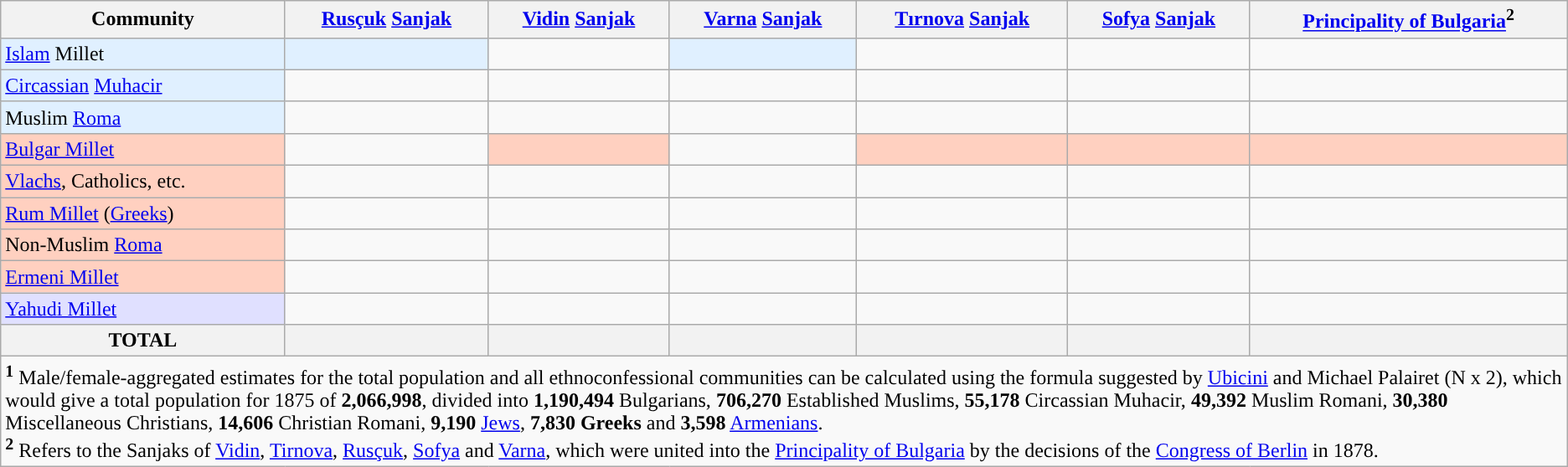<table class="wikitable sortable">
<tr>
<th>Community</th>
<th><a href='#'>Rusçuk</a> <a href='#'>Sanjak</a></th>
<th><a href='#'>Vidin</a> <a href='#'>Sanjak</a></th>
<th><a href='#'>Varna</a> <a href='#'>Sanjak</a></th>
<th><a href='#'>Tırnova</a> <a href='#'>Sanjak</a></th>
<th><a href='#'>Sofya</a> <a href='#'>Sanjak</a></th>
<th><a href='#'>Principality of Bulgaria</a><sup><strong>2</strong></sup></th>
</tr>
<tr>
<td style="background:#E0F0FF;"><a href='#'>Islam</a> Millet</td>
<td style="background:#E0F0FF;"></td>
<td></td>
<td style="background:#E0F0FF;"></td>
<td></td>
<td></td>
<td></td>
</tr>
<tr>
<td style="background:#E0F0FF;"><a href='#'>Circassian</a> <a href='#'>Muhacir</a></td>
<td></td>
<td></td>
<td></td>
<td></td>
<td></td>
<td></td>
</tr>
<tr>
<td style="background:#E0F0FF;">Muslim <a href='#'>Roma</a></td>
<td></td>
<td></td>
<td></td>
<td></td>
<td></td>
<td></td>
</tr>
<tr>
<td style="background:#FFD0C0;"><a href='#'>Bulgar Millet</a></td>
<td></td>
<td style="background:#FFD0C0;"></td>
<td></td>
<td style="background:#FFD0C0;"></td>
<td style="background:#FFD0C0;"></td>
<td style="background:#FFD0C0;"></td>
</tr>
<tr>
<td style="background:#FFD0C0;"><a href='#'>Vlachs</a>, Catholics, etc.</td>
<td></td>
<td></td>
<td></td>
<td></td>
<td></td>
<td></td>
</tr>
<tr>
<td style="background:#FFD0C0;"><a href='#'>Rum Millet</a> (<a href='#'>Greeks</a>)</td>
<td></td>
<td></td>
<td></td>
<td></td>
<td></td>
<td></td>
</tr>
<tr>
<td style="background:#FFD0C0;">Non-Muslim <a href='#'>Roma</a></td>
<td></td>
<td></td>
<td></td>
<td></td>
<td></td>
<td></td>
</tr>
<tr>
<td style="background:#FFD0C0;"><a href='#'>Ermeni Millet</a></td>
<td></td>
<td></td>
<td></td>
<td></td>
<td></td>
<td></td>
</tr>
<tr>
<td style="background:#E0E0FF;"><a href='#'>Yahudi Millet</a></td>
<td></td>
<td></td>
<td></td>
<td></td>
<td></td>
<td></td>
</tr>
<tr>
<th><strong>TOTAL</strong></th>
<th></th>
<th></th>
<th></th>
<th></th>
<th></th>
<th></th>
</tr>
<tr>
<td colspan="11"><div><sup><strong>1</strong></sup> Male/female-aggregated estimates for the total population and all ethnoconfessional communities can be calculated using the formula suggested by <a href='#'>Ubicini</a> and Michael Palairet (N x 2), which would give a total population for 1875 of <strong>2,066,998</strong>, divided into <strong>1,190,494</strong> Bulgarians, <strong>706,270</strong> Established Muslims, <strong>55,178</strong> Circassian Muhacir, <strong>49,392</strong> Muslim Romani, <strong>30,380</strong> Miscellaneous Christians, <strong>14,606</strong> Christian Romani, <strong>9,190</strong> <a href='#'>Jews</a>, <strong>7,830 Greeks</strong> and <strong>3,598</strong> <a href='#'>Armenians</a>.<br><sup><strong>2</strong></sup> Refers to the Sanjaks of <a href='#'>Vidin</a>, <a href='#'>Tirnova</a>, <a href='#'>Rusçuk</a>, <a href='#'>Sofya</a> and <a href='#'>Varna</a>, which were united into the <a href='#'>Principality of Bulgaria</a> by the decisions of the <a href='#'>Congress of Berlin</a> in 1878.</div></td>
</tr>
</table>
